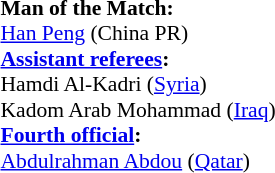<table width=50% style="font-size: 90%">
<tr>
<td><br><strong>Man of the Match:</strong>
<br><a href='#'>Han Peng</a> (China PR)<br><strong><a href='#'>Assistant referees</a>:</strong>
<br>Hamdi Al-Kadri (<a href='#'>Syria</a>)
<br>Kadom Arab Mohammad (<a href='#'>Iraq</a>)
<br><strong><a href='#'>Fourth official</a>:</strong>
<br><a href='#'>Abdulrahman Abdou</a> (<a href='#'>Qatar</a>)</td>
</tr>
</table>
